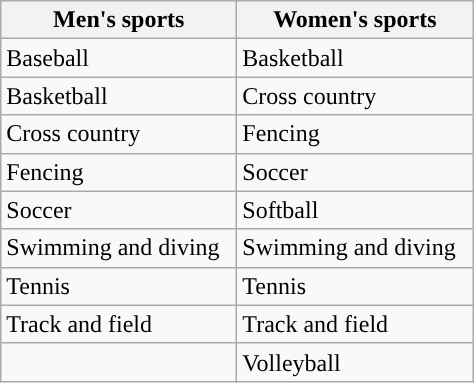<table class="wikitable">
<tr>
<th width=150px>Men's sports</th>
<th width=150px>Women's sports</th>
</tr>
<tr>
<td>Baseball</td>
<td>Basketball</td>
</tr>
<tr>
<td>Basketball</td>
<td>Cross country</td>
</tr>
<tr>
<td>Cross country</td>
<td>Fencing</td>
</tr>
<tr>
<td>Fencing</td>
<td>Soccer</td>
</tr>
<tr>
<td>Soccer</td>
<td>Softball</td>
</tr>
<tr>
<td>Swimming and diving</td>
<td>Swimming and diving</td>
</tr>
<tr>
<td>Tennis</td>
<td>Tennis</td>
</tr>
<tr>
<td>Track and field </td>
<td>Track and field </td>
</tr>
<tr>
<td></td>
<td>Volleyball</td>
</tr>
</table>
